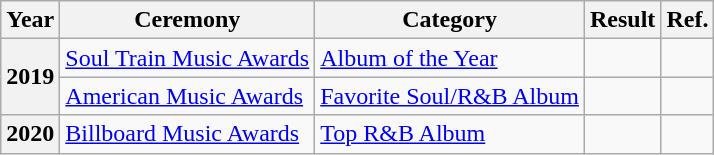<table class="wikitable sortable plainrowheaders" style="border:none; margin:0;">
<tr>
<th>Year</th>
<th>Ceremony</th>
<th>Category</th>
<th>Result</th>
<th>Ref.</th>
</tr>
<tr>
<th scope="row" rowspan="2">2019</th>
<td><a href='#'>Soul Train Music Awards</a></td>
<td><a href='#'>Album of the Year</a></td>
<td></td>
<td style="text-align:center;"></td>
</tr>
<tr>
<td><a href='#'>American Music Awards</a></td>
<td><a href='#'>Favorite Soul/R&B Album</a></td>
<td></td>
<td style="text-align:center;"></td>
</tr>
<tr>
<th scope="row" rowspan="1">2020</th>
<td><a href='#'>Billboard Music Awards</a></td>
<td><a href='#'>Top R&B Album</a></td>
<td></td>
<td style="text-align:center;"></td>
</tr>
<tr>
</tr>
</table>
